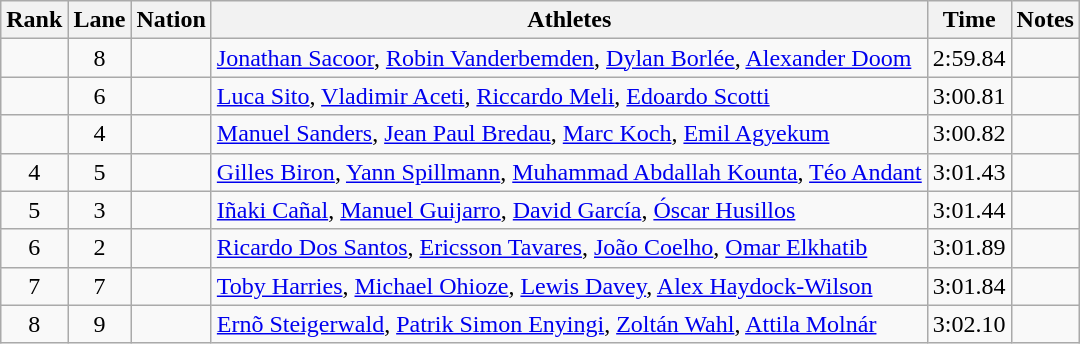<table class="wikitable sortable" style="text-align:center">
<tr>
<th>Rank</th>
<th>Lane</th>
<th>Nation</th>
<th>Athletes</th>
<th>Time</th>
<th>Notes</th>
</tr>
<tr>
<td></td>
<td>8</td>
<td align="left"></td>
<td align="left"><a href='#'>Jonathan Sacoor</a>, <a href='#'>Robin Vanderbemden</a>, <a href='#'>Dylan Borlée</a>, <a href='#'>Alexander Doom</a></td>
<td>2:59.84</td>
<td></td>
</tr>
<tr>
<td></td>
<td>6</td>
<td align="left"></td>
<td align="left"><a href='#'>Luca Sito</a>, <a href='#'>Vladimir Aceti</a>, <a href='#'>Riccardo Meli</a>, <a href='#'>Edoardo Scotti</a></td>
<td>3:00.81</td>
<td></td>
</tr>
<tr>
<td></td>
<td>4</td>
<td align=left></td>
<td align=left><a href='#'>Manuel Sanders</a>, <a href='#'>Jean Paul Bredau</a>, <a href='#'>Marc Koch</a>, <a href='#'>Emil Agyekum</a></td>
<td>3:00.82</td>
<td></td>
</tr>
<tr>
<td>4</td>
<td>5</td>
<td align=left></td>
<td align=left><a href='#'>Gilles Biron</a>, <a href='#'>Yann Spillmann</a>, <a href='#'>Muhammad Abdallah Kounta</a>, <a href='#'>Téo Andant</a></td>
<td>3:01.43</td>
<td></td>
</tr>
<tr>
<td>5</td>
<td>3</td>
<td align="left"></td>
<td align="left"><a href='#'>Iñaki Cañal</a>, <a href='#'>Manuel Guijarro</a>, <a href='#'>David García</a>, <a href='#'>Óscar Husillos</a></td>
<td>3:01.44</td>
<td></td>
</tr>
<tr>
<td>6</td>
<td>2</td>
<td align="left"></td>
<td align="left"><a href='#'>Ricardo Dos Santos</a>, <a href='#'>Ericsson Tavares</a>, <a href='#'>João Coelho</a>, <a href='#'>Omar Elkhatib</a></td>
<td>3:01.89</td>
<td></td>
</tr>
<tr>
<td>7</td>
<td>7</td>
<td align="left"></td>
<td align="left"><a href='#'>Toby Harries</a>, <a href='#'>Michael Ohioze</a>, <a href='#'>Lewis Davey</a>, <a href='#'>Alex Haydock-Wilson</a></td>
<td>3:01.84</td>
<td></td>
</tr>
<tr>
<td>8</td>
<td>9</td>
<td align=left></td>
<td align=left><a href='#'>Ernõ Steigerwald</a>, <a href='#'>Patrik Simon Enyingi</a>, <a href='#'>Zoltán Wahl</a>, <a href='#'>Attila Molnár</a></td>
<td>3:02.10</td>
<td></td>
</tr>
</table>
